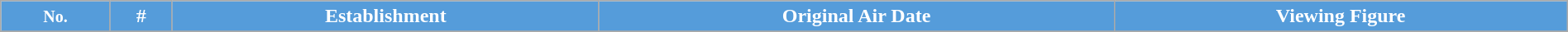<table class="wikitable plainrowheaders" style="width:100%; margin:auto;">
<tr style="color:#fff;">
<th style="background:#559CDA;"><small>No.</small></th>
<th style="background:#559CDA;">#</th>
<th style="background:#559CDA;">Establishment</th>
<th style="background:#559CDA;">Original Air Date</th>
<th style="background:#559CDA;">Viewing Figure</th>
</tr>
<tr>
</tr>
</table>
